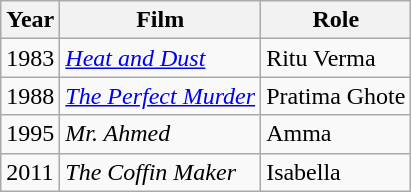<table class="wikitable">
<tr>
<th>Year</th>
<th>Film</th>
<th>Role</th>
</tr>
<tr>
<td>1983</td>
<td><em><a href='#'>Heat and Dust</a></em></td>
<td>Ritu Verma</td>
</tr>
<tr>
<td>1988</td>
<td><em><a href='#'>The Perfect Murder</a></em></td>
<td>Pratima Ghote</td>
</tr>
<tr>
<td>1995</td>
<td><em>Mr. Ahmed</em></td>
<td>Amma</td>
</tr>
<tr>
<td>2011</td>
<td><em>The Coffin Maker</em></td>
<td>Isabella</td>
</tr>
</table>
